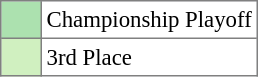<table bgcolor="#f7f8ff" cellpadding="3" cellspacing="0" border="1" style="font-size: 95%; border: gray solid 1px; border-collapse: collapse;text-align:center;">
<tr>
<td style="background: #ACE1AF;" width="20"></td>
<td bgcolor="#ffffff" align="left">Championship Playoff</td>
</tr>
<tr>
<td style="background: #D0F0C0;" width="20"></td>
<td bgcolor="#ffffff" align="left">3rd Place</td>
</tr>
</table>
